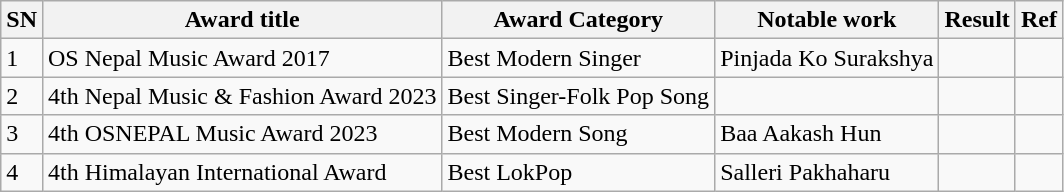<table class="wikitable sortable">
<tr>
<th>SN</th>
<th>Award title</th>
<th>Award Category</th>
<th>Notable work</th>
<th>Result</th>
<th>Ref</th>
</tr>
<tr>
<td>1</td>
<td>OS Nepal Music Award 2017</td>
<td>Best Modern Singer</td>
<td>Pinjada Ko Surakshya</td>
<td></td>
<td></td>
</tr>
<tr>
<td>2</td>
<td>4th Nepal Music & Fashion Award 2023</td>
<td>Best Singer-Folk Pop Song</td>
<td></td>
<td></td>
<td></td>
</tr>
<tr>
<td>3</td>
<td>4th OSNEPAL Music Award 2023</td>
<td>Best Modern Song</td>
<td>Baa Aakash Hun</td>
<td></td>
<td></td>
</tr>
<tr>
<td>4</td>
<td>4th Himalayan International Award</td>
<td>Best LokPop</td>
<td>Salleri Pakhaharu</td>
<td></td>
<td></td>
</tr>
</table>
